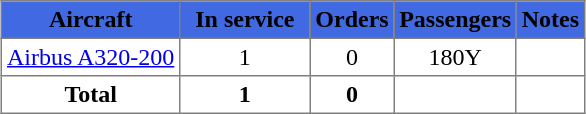<table class="toccolours" border="1" cellpadding="3" style="margin:1em auto; border-collapse:collapse;text-align:center">
<tr style="background:#4169E1;">
<th><span>Aircraft</span></th>
<th style="width:80px;"><span>In service</span></th>
<th><span>Orders</span></th>
<th><span>Passengers</span></th>
<th><span>Notes</span></th>
</tr>
<tr>
<td><a href='#'>Airbus A320-200</a></td>
<td>1</td>
<td>0</td>
<td>180Y</td>
<td></td>
</tr>
<tr>
<th>Total</th>
<th>1</th>
<th>0</th>
<th></th>
<th></th>
</tr>
</table>
